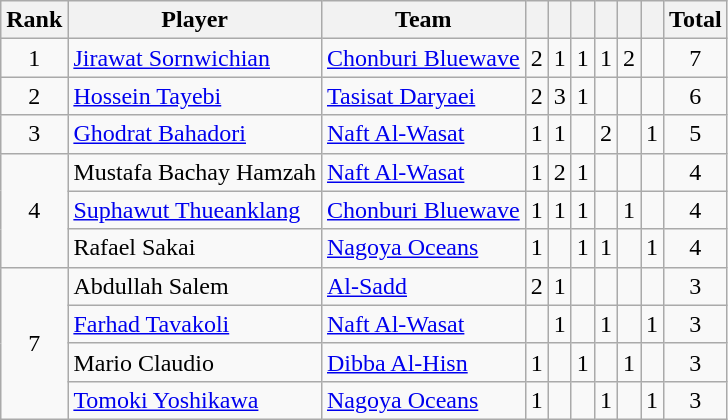<table class="wikitable">
<tr>
<th>Rank</th>
<th>Player</th>
<th>Team</th>
<th></th>
<th></th>
<th></th>
<th></th>
<th></th>
<th></th>
<th>Total</th>
</tr>
<tr>
<td align=center rowspan=1>1</td>
<td> <a href='#'>Jirawat Sornwichian</a></td>
<td> <a href='#'>Chonburi Bluewave</a></td>
<td align=center>2</td>
<td align=center>1</td>
<td align=center>1</td>
<td align=center>1</td>
<td align=center>2</td>
<td align=center></td>
<td align=center>7</td>
</tr>
<tr>
<td align=center rowspan=1>2</td>
<td> <a href='#'>Hossein Tayebi</a></td>
<td> <a href='#'>Tasisat Daryaei</a></td>
<td align=center>2</td>
<td align=center>3</td>
<td align=center>1</td>
<td align=center></td>
<td align=center></td>
<td align=center></td>
<td align=center>6</td>
</tr>
<tr>
<td align=center rowspan=1>3</td>
<td> <a href='#'>Ghodrat Bahadori</a></td>
<td> <a href='#'>Naft Al-Wasat</a></td>
<td align=center>1</td>
<td align=center>1</td>
<td align=center></td>
<td align=center>2</td>
<td align=center></td>
<td align=center>1</td>
<td align=center>5</td>
</tr>
<tr>
<td align=center rowspan=3>4</td>
<td> Mustafa Bachay Hamzah</td>
<td> <a href='#'>Naft Al-Wasat</a></td>
<td align=center>1</td>
<td align=center>2</td>
<td align=center>1</td>
<td align=center></td>
<td align=center></td>
<td align=center></td>
<td align=center>4</td>
</tr>
<tr>
<td> <a href='#'>Suphawut Thueanklang</a></td>
<td> <a href='#'>Chonburi Bluewave</a></td>
<td align=center>1</td>
<td align=center>1</td>
<td align=center>1</td>
<td align=center></td>
<td align=center>1</td>
<td align=center></td>
<td align=center>4</td>
</tr>
<tr>
<td> Rafael Sakai</td>
<td> <a href='#'>Nagoya Oceans</a></td>
<td align=center>1</td>
<td align=center></td>
<td align=center>1</td>
<td align=center>1</td>
<td align=center></td>
<td align=center>1</td>
<td align=center>4</td>
</tr>
<tr>
<td align=center rowspan=4>7</td>
<td> Abdullah Salem</td>
<td> <a href='#'>Al-Sadd</a></td>
<td align=center>2</td>
<td align=center>1</td>
<td align=center></td>
<td align=center></td>
<td align=center></td>
<td align=center></td>
<td align=center>3</td>
</tr>
<tr>
<td> <a href='#'>Farhad Tavakoli</a></td>
<td> <a href='#'>Naft Al-Wasat</a></td>
<td align=center></td>
<td align=center>1</td>
<td align=center></td>
<td align=center>1</td>
<td align=center></td>
<td align=center>1</td>
<td align=center>3</td>
</tr>
<tr>
<td> Mario Claudio</td>
<td> <a href='#'>Dibba Al-Hisn</a></td>
<td align=center>1</td>
<td align=center></td>
<td align=center>1</td>
<td align=center></td>
<td align=center>1</td>
<td align=center></td>
<td align=center>3</td>
</tr>
<tr>
<td> <a href='#'>Tomoki Yoshikawa</a></td>
<td> <a href='#'>Nagoya Oceans</a></td>
<td align=center>1</td>
<td align=center></td>
<td align=center></td>
<td align=center>1</td>
<td align=center></td>
<td align=center>1</td>
<td align=center>3</td>
</tr>
</table>
